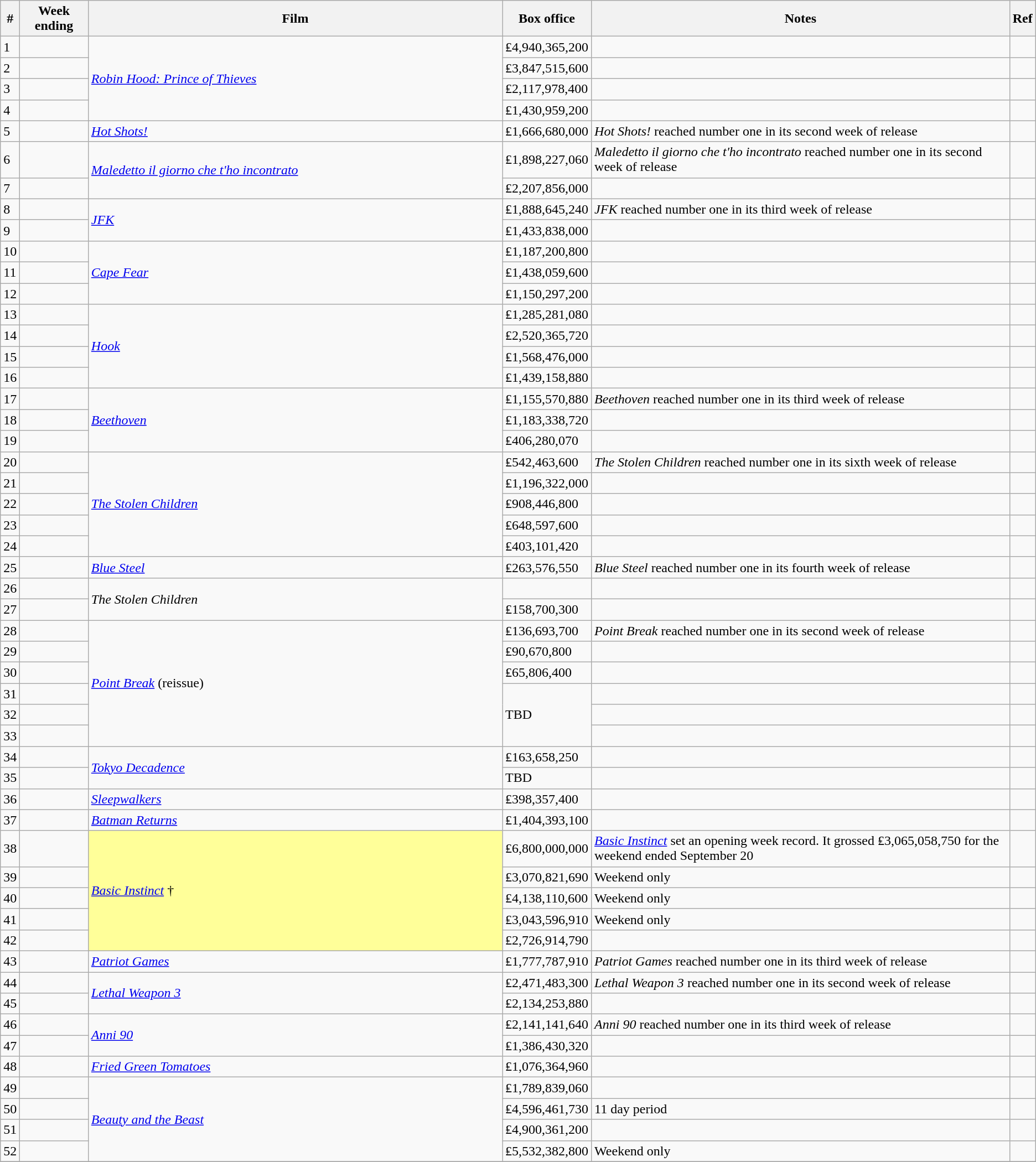<table class="wikitable sortable">
<tr>
<th abbr="Week">#</th>
<th abbr="Date">Week ending</th>
<th width="40%">Film</th>
<th abbr="Box office">Box office</th>
<th>Notes</th>
<th>Ref</th>
</tr>
<tr>
<td>1</td>
<td></td>
<td rowspan="4"><em><a href='#'>Robin Hood: Prince of Thieves</a></em></td>
<td>₤4,940,365,200</td>
<td></td>
<td></td>
</tr>
<tr>
<td>2</td>
<td></td>
<td>₤3,847,515,600</td>
<td></td>
<td></td>
</tr>
<tr>
<td>3</td>
<td></td>
<td>₤2,117,978,400</td>
<td></td>
<td></td>
</tr>
<tr>
<td>4</td>
<td></td>
<td>₤1,430,959,200</td>
<td></td>
<td></td>
</tr>
<tr>
<td>5</td>
<td></td>
<td><em><a href='#'>Hot Shots!</a></em></td>
<td>₤1,666,680,000</td>
<td><em>Hot Shots!</em> reached number one in its second week of release</td>
<td></td>
</tr>
<tr>
<td>6</td>
<td></td>
<td rowspan="2"><em><a href='#'>Maledetto il giorno che t'ho incontrato</a></em></td>
<td>₤1,898,227,060</td>
<td><em>Maledetto il giorno che t'ho incontrato</em> reached number one in its second week of release</td>
<td></td>
</tr>
<tr>
<td>7</td>
<td></td>
<td>₤2,207,856,000</td>
<td></td>
<td></td>
</tr>
<tr>
<td>8</td>
<td></td>
<td rowspan="2"><em><a href='#'>JFK</a></em></td>
<td>₤1,888,645,240</td>
<td><em>JFK</em> reached number one in its third week of release</td>
<td></td>
</tr>
<tr>
<td>9</td>
<td></td>
<td>₤1,433,838,000</td>
<td></td>
<td></td>
</tr>
<tr>
<td>10</td>
<td></td>
<td rowspan="3"><em><a href='#'>Cape Fear</a></em></td>
<td>₤1,187,200,800</td>
<td></td>
<td></td>
</tr>
<tr>
<td>11</td>
<td></td>
<td>₤1,438,059,600</td>
<td></td>
<td></td>
</tr>
<tr>
<td>12</td>
<td></td>
<td>₤1,150,297,200</td>
<td></td>
<td></td>
</tr>
<tr>
<td>13</td>
<td></td>
<td rowspan="4"><em><a href='#'>Hook</a></em></td>
<td>₤1,285,281,080</td>
<td></td>
<td></td>
</tr>
<tr>
<td>14</td>
<td></td>
<td>₤2,520,365,720</td>
<td></td>
<td></td>
</tr>
<tr>
<td>15</td>
<td></td>
<td>₤1,568,476,000</td>
<td></td>
<td></td>
</tr>
<tr>
<td>16</td>
<td></td>
<td>₤1,439,158,880</td>
<td></td>
<td></td>
</tr>
<tr>
<td>17</td>
<td></td>
<td rowspan="3"><em><a href='#'>Beethoven</a></em></td>
<td>₤1,155,570,880</td>
<td><em>Beethoven</em> reached number one in its third week of release</td>
<td></td>
</tr>
<tr>
<td>18</td>
<td></td>
<td>₤1,183,338,720</td>
<td></td>
<td></td>
</tr>
<tr>
<td>19</td>
<td></td>
<td>₤406,280,070</td>
<td></td>
<td></td>
</tr>
<tr>
<td>20</td>
<td></td>
<td rowspan="5"><em><a href='#'>The Stolen Children</a></em></td>
<td>₤542,463,600</td>
<td><em>The Stolen Children</em> reached number one in its sixth week of release</td>
<td></td>
</tr>
<tr>
<td>21</td>
<td></td>
<td>₤1,196,322,000</td>
<td></td>
<td></td>
</tr>
<tr>
<td>22</td>
<td></td>
<td>₤908,446,800</td>
<td></td>
<td></td>
</tr>
<tr>
<td>23</td>
<td></td>
<td>₤648,597,600</td>
<td></td>
<td></td>
</tr>
<tr>
<td>24</td>
<td></td>
<td>₤403,101,420</td>
<td></td>
<td></td>
</tr>
<tr>
<td>25</td>
<td></td>
<td><em><a href='#'>Blue Steel</a></em></td>
<td>₤263,576,550</td>
<td><em>Blue Steel</em> reached number one in its fourth week of release</td>
<td></td>
</tr>
<tr>
<td>26</td>
<td></td>
<td rowspan="2"><em>The Stolen Children</em></td>
<td></td>
<td></td>
<td></td>
</tr>
<tr>
<td>27</td>
<td></td>
<td>₤158,700,300</td>
<td></td>
<td></td>
</tr>
<tr>
<td>28</td>
<td></td>
<td rowspan="6"><em><a href='#'>Point Break</a></em> (reissue)</td>
<td>₤136,693,700</td>
<td><em>Point Break</em> reached number one in its second week of release</td>
<td></td>
</tr>
<tr>
<td>29</td>
<td></td>
<td>₤90,670,800</td>
<td></td>
<td></td>
</tr>
<tr>
<td>30</td>
<td></td>
<td>₤65,806,400</td>
<td></td>
<td></td>
</tr>
<tr>
<td>31</td>
<td></td>
<td rowspan="3">TBD</td>
<td></td>
<td></td>
</tr>
<tr>
<td>32</td>
<td></td>
<td></td>
<td></td>
</tr>
<tr>
<td>33</td>
<td></td>
<td></td>
<td></td>
</tr>
<tr>
<td>34</td>
<td></td>
<td rowspan="2"><em><a href='#'>Tokyo Decadence</a></em></td>
<td>₤163,658,250</td>
<td></td>
<td></td>
</tr>
<tr>
<td>35</td>
<td></td>
<td>TBD</td>
<td></td>
<td></td>
</tr>
<tr>
<td>36</td>
<td></td>
<td><em><a href='#'>Sleepwalkers</a></em></td>
<td>₤398,357,400</td>
<td></td>
<td></td>
</tr>
<tr>
<td>37</td>
<td></td>
<td><em><a href='#'>Batman Returns</a></em></td>
<td>₤1,404,393,100</td>
<td></td>
<td></td>
</tr>
<tr>
<td>38</td>
<td></td>
<td rowspan="5" style="background-color:#FFFF99"><em><a href='#'>Basic Instinct</a></em> †</td>
<td>₤6,800,000,000</td>
<td><em><a href='#'>Basic Instinct</a></em> set an opening week record. It grossed ₤3,065,058,750 for the weekend ended September 20</td>
<td></td>
</tr>
<tr>
<td>39</td>
<td></td>
<td>₤3,070,821,690</td>
<td>Weekend only</td>
<td></td>
</tr>
<tr>
<td>40</td>
<td></td>
<td>₤4,138,110,600</td>
<td>Weekend only</td>
<td></td>
</tr>
<tr>
<td>41</td>
<td></td>
<td>₤3,043,596,910</td>
<td>Weekend only</td>
<td></td>
</tr>
<tr>
<td>42</td>
<td></td>
<td>₤2,726,914,790</td>
<td></td>
<td></td>
</tr>
<tr>
<td>43</td>
<td></td>
<td><em><a href='#'>Patriot Games</a></em></td>
<td>₤1,777,787,910</td>
<td><em>Patriot Games</em> reached number one in its third week of release</td>
<td></td>
</tr>
<tr>
<td>44</td>
<td></td>
<td rowspan="2"><em><a href='#'>Lethal Weapon 3</a></em></td>
<td>₤2,471,483,300</td>
<td><em>Lethal Weapon 3</em> reached number one in its second week of release</td>
<td></td>
</tr>
<tr>
<td>45</td>
<td></td>
<td>₤2,134,253,880</td>
<td></td>
<td></td>
</tr>
<tr>
<td>46</td>
<td></td>
<td rowspan="2"><em><a href='#'>Anni 90</a></em></td>
<td>₤2,141,141,640</td>
<td><em>Anni 90</em> reached number one in its third week of release</td>
<td></td>
</tr>
<tr>
<td>47</td>
<td></td>
<td>₤1,386,430,320</td>
<td></td>
<td></td>
</tr>
<tr>
<td>48</td>
<td></td>
<td><em><a href='#'>Fried Green Tomatoes</a></em></td>
<td>₤1,076,364,960</td>
<td></td>
<td></td>
</tr>
<tr>
<td>49</td>
<td></td>
<td rowspan="4"><em><a href='#'>Beauty and the Beast</a></em></td>
<td>₤1,789,839,060</td>
<td></td>
<td></td>
</tr>
<tr>
<td>50</td>
<td></td>
<td>₤4,596,461,730</td>
<td>11 day period</td>
<td></td>
</tr>
<tr>
<td>51</td>
<td></td>
<td>₤4,900,361,200</td>
<td></td>
<td></td>
</tr>
<tr>
<td>52</td>
<td></td>
<td>₤5,532,382,800</td>
<td>Weekend only</td>
<td></td>
</tr>
<tr>
</tr>
</table>
